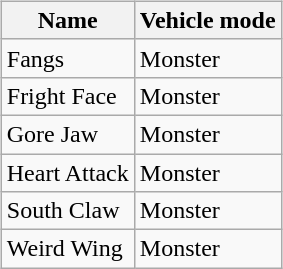<table>
<tr>
<td><br><table class="wikitable">
<tr>
<th>Name</th>
<th>Vehicle mode</th>
</tr>
<tr>
<td>Fangs</td>
<td>Monster</td>
</tr>
<tr>
<td>Fright Face</td>
<td>Monster</td>
</tr>
<tr>
<td>Gore Jaw</td>
<td>Monster</td>
</tr>
<tr>
<td>Heart Attack</td>
<td>Monster</td>
</tr>
<tr>
<td>South Claw</td>
<td>Monster</td>
</tr>
<tr>
<td>Weird Wing</td>
<td>Monster</td>
</tr>
</table>
</td>
</tr>
</table>
